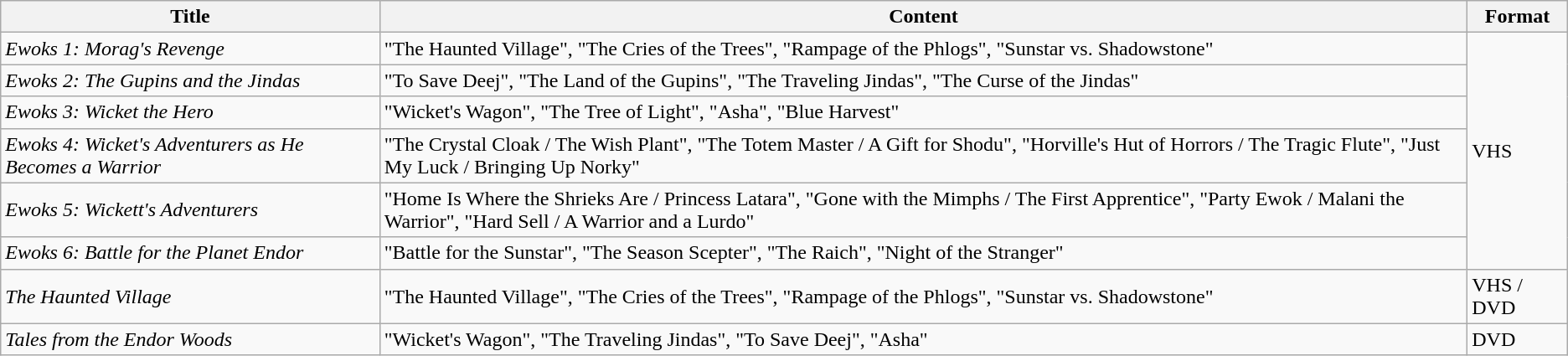<table class="wikitable">
<tr>
<th>Title</th>
<th>Content</th>
<th>Format</th>
</tr>
<tr>
<td><em>Ewoks 1: Morag's Revenge</em></td>
<td>"The Haunted Village", "The Cries of the Trees", "Rampage of the Phlogs",  "Sunstar vs. Shadowstone"</td>
<td rowspan="6">VHS</td>
</tr>
<tr>
<td><em>Ewoks 2: The Gupins and the Jindas</em></td>
<td>"To Save Deej", "The Land of the Gupins", "The Traveling Jindas", "The Curse of the Jindas"</td>
</tr>
<tr>
<td><em>Ewoks 3: Wicket the Hero</em></td>
<td>"Wicket's Wagon", "The Tree of Light", "Asha", "Blue Harvest"</td>
</tr>
<tr>
<td><em>Ewoks 4: Wicket's Adventurers as He Becomes a Warrior</em></td>
<td>"The Crystal Cloak / The Wish Plant", "The Totem Master / A Gift for Shodu", "Horville's Hut of Horrors / The Tragic Flute", "Just My Luck / Bringing Up Norky"</td>
</tr>
<tr>
<td><em>Ewoks 5: Wickett's Adventurers</em></td>
<td>"Home Is Where the Shrieks Are / Princess Latara", "Gone with the Mimphs / The First Apprentice", "Party Ewok / Malani the Warrior", "Hard Sell / A Warrior and a Lurdo"</td>
</tr>
<tr>
<td><em>Ewoks 6: Battle for the Planet Endor</em></td>
<td>"Battle for the Sunstar", "The Season Scepter", "The Raich", "Night of the Stranger"</td>
</tr>
<tr>
<td><em>The Haunted Village</em></td>
<td>"The Haunted Village", "The Cries of the Trees", "Rampage of the Phlogs", "Sunstar vs. Shadowstone"</td>
<td>VHS / DVD</td>
</tr>
<tr>
<td><em>Tales from the Endor Woods</em></td>
<td>"Wicket's Wagon", "The Traveling Jindas", "To Save Deej", "Asha"</td>
<td>DVD</td>
</tr>
</table>
